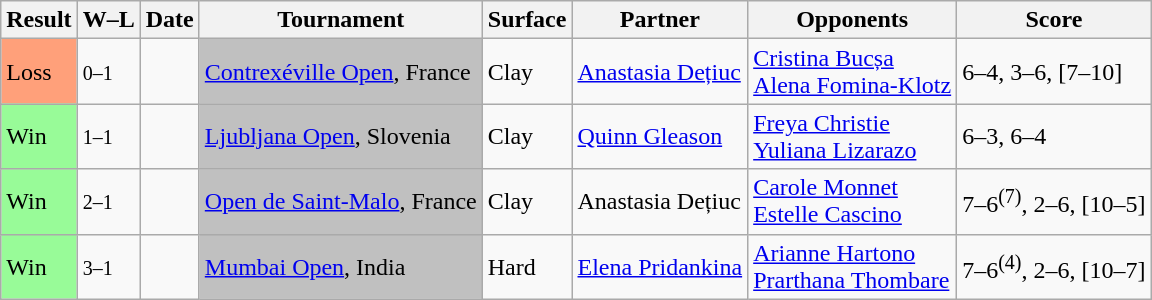<table class="sortable wikitable">
<tr>
<th>Result</th>
<th class="unsortable">W–L</th>
<th>Date</th>
<th>Tournament</th>
<th>Surface</th>
<th>Partner</th>
<th>Opponents</th>
<th class="unsortable">Score</th>
</tr>
<tr>
<td style="background:#ffa07a;">Loss</td>
<td><small>0–1</small></td>
<td><a href='#'></a></td>
<td bgcolor=silver><a href='#'>Contrexéville Open</a>, France</td>
<td>Clay</td>
<td> <a href='#'>Anastasia Dețiuc</a></td>
<td> <a href='#'>Cristina Bucșa</a> <br>  <a href='#'>Alena Fomina-Klotz</a></td>
<td>6–4, 3–6, [7–10]</td>
</tr>
<tr>
<td style=background:#98fb98;>Win</td>
<td><small>1–1</small></td>
<td><a href='#'></a></td>
<td bgcolor=silver><a href='#'>Ljubljana Open</a>, Slovenia</td>
<td>Clay</td>
<td> <a href='#'>Quinn Gleason</a></td>
<td> <a href='#'>Freya Christie</a> <br>  <a href='#'>Yuliana Lizarazo</a></td>
<td>6–3, 6–4</td>
</tr>
<tr>
<td style="background:#98FB98;">Win</td>
<td><small>2–1</small></td>
<td><a href='#'></a></td>
<td bgcolor=silver><a href='#'>Open de Saint-Malo</a>, France</td>
<td>Clay</td>
<td> Anastasia Dețiuc</td>
<td> <a href='#'>Carole Monnet</a> <br>  <a href='#'>Estelle Cascino</a></td>
<td>7–6<sup>(7)</sup>, 2–6, [10–5]</td>
</tr>
<tr>
<td style="background:#98FB98;">Win</td>
<td><small>3–1</small></td>
<td><a href='#'></a></td>
<td bgcolor=silver><a href='#'>Mumbai Open</a>, India</td>
<td>Hard</td>
<td> <a href='#'>Elena Pridankina</a></td>
<td> <a href='#'>Arianne Hartono</a> <br>  <a href='#'>Prarthana Thombare</a></td>
<td>7–6<sup>(4)</sup>, 2–6, [10–7]</td>
</tr>
</table>
